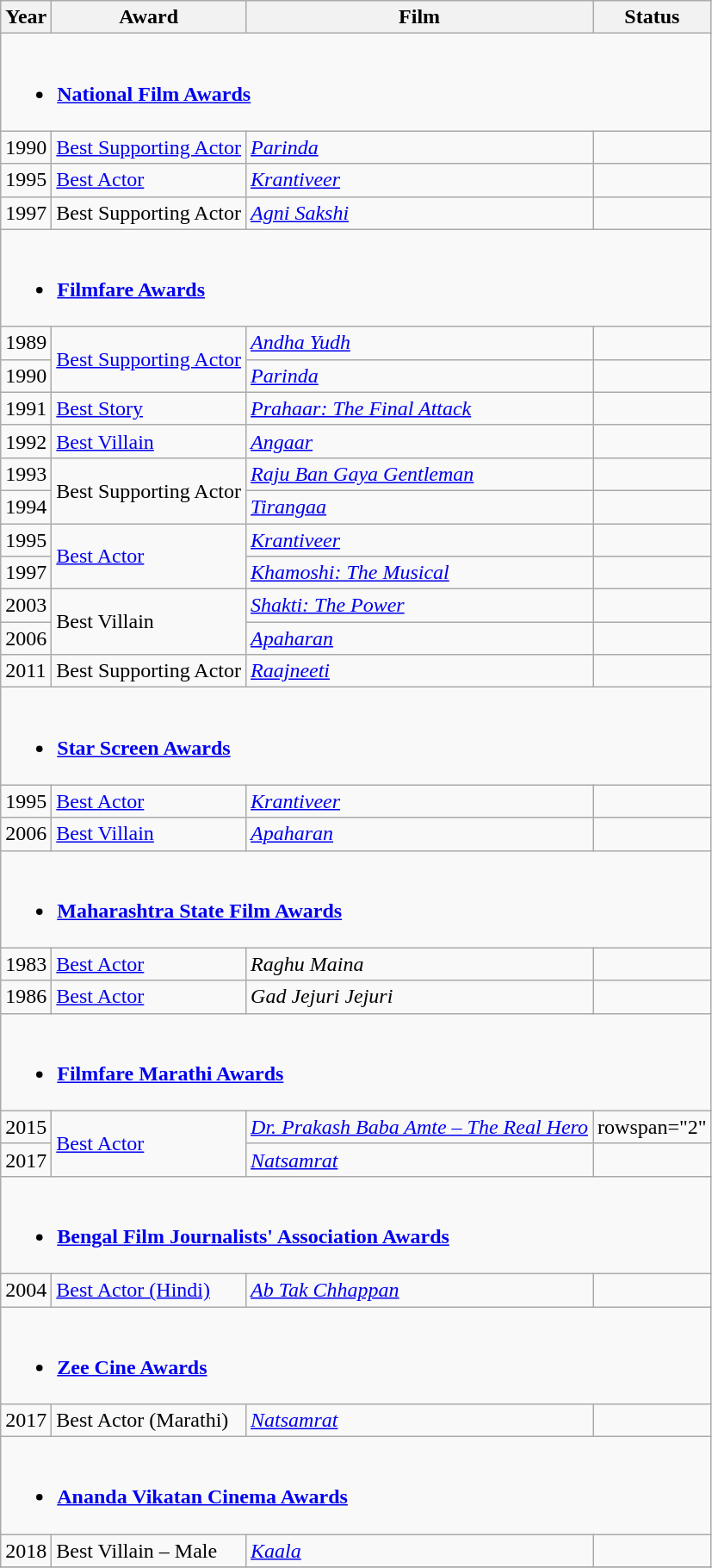<table class="wikitable">
<tr>
<th>Year</th>
<th>Award</th>
<th>Film</th>
<th>Status</th>
</tr>
<tr>
<td colspan="4"><br><ul><li><strong><a href='#'>National Film Awards</a></strong></li></ul></td>
</tr>
<tr>
<td>1990</td>
<td><a href='#'>Best Supporting Actor</a></td>
<td><em><a href='#'>Parinda</a></em></td>
<td></td>
</tr>
<tr>
<td>1995</td>
<td><a href='#'>Best Actor</a></td>
<td><em><a href='#'>Krantiveer</a></em></td>
<td></td>
</tr>
<tr>
<td>1997</td>
<td>Best Supporting Actor</td>
<td><em><a href='#'>Agni Sakshi</a></em></td>
<td></td>
</tr>
<tr>
<td colspan="4"><br><ul><li><strong><a href='#'>Filmfare Awards</a></strong></li></ul></td>
</tr>
<tr>
<td>1989</td>
<td rowspan="2"><a href='#'>Best Supporting Actor</a></td>
<td><em><a href='#'>Andha Yudh</a></em></td>
<td></td>
</tr>
<tr>
<td>1990</td>
<td><em><a href='#'>Parinda</a></em></td>
<td></td>
</tr>
<tr>
<td>1991</td>
<td><a href='#'>Best Story</a></td>
<td><em><a href='#'>Prahaar: The Final Attack</a></em></td>
<td></td>
</tr>
<tr>
<td>1992</td>
<td><a href='#'>Best Villain</a></td>
<td><em><a href='#'>Angaar</a></em></td>
<td></td>
</tr>
<tr>
<td>1993</td>
<td rowspan="2">Best Supporting Actor</td>
<td><em><a href='#'>Raju Ban Gaya Gentleman</a></em></td>
<td></td>
</tr>
<tr>
<td>1994</td>
<td><em><a href='#'>Tirangaa</a></em></td>
<td></td>
</tr>
<tr>
<td>1995</td>
<td rowspan="2"><a href='#'>Best Actor</a></td>
<td><em><a href='#'>Krantiveer</a></em></td>
<td></td>
</tr>
<tr>
<td>1997</td>
<td><em><a href='#'>Khamoshi: The Musical</a></em></td>
<td></td>
</tr>
<tr>
<td>2003</td>
<td rowspan="2">Best Villain</td>
<td><em><a href='#'>Shakti: The Power</a></em></td>
<td></td>
</tr>
<tr>
<td>2006</td>
<td><em><a href='#'>Apaharan</a></em></td>
<td></td>
</tr>
<tr>
<td>2011</td>
<td>Best Supporting Actor</td>
<td><em><a href='#'>Raajneeti</a></em></td>
<td></td>
</tr>
<tr>
<td colspan="4"><br><ul><li><strong><a href='#'>Star Screen Awards</a></strong></li></ul></td>
</tr>
<tr>
<td>1995</td>
<td><a href='#'>Best Actor</a></td>
<td><em><a href='#'>Krantiveer</a></em></td>
<td></td>
</tr>
<tr>
<td>2006</td>
<td><a href='#'>Best Villain</a></td>
<td><em><a href='#'>Apaharan</a></em></td>
<td></td>
</tr>
<tr>
<td colspan="4"><br><ul><li><strong><a href='#'>Maharashtra State Film Awards</a></strong></li></ul></td>
</tr>
<tr>
<td>1983</td>
<td><a href='#'>Best Actor</a></td>
<td><em>Raghu Maina</em></td>
<td></td>
</tr>
<tr>
<td>1986</td>
<td><a href='#'>Best Actor</a></td>
<td><em>Gad Jejuri Jejuri</em></td>
<td></td>
</tr>
<tr>
<td colspan="4"><br><ul><li><a href='#'><strong>Filmfare</strong> <strong>Marathi Awards</strong></a></li></ul></td>
</tr>
<tr>
<td>2015</td>
<td rowspan="2"><a href='#'>Best Actor</a></td>
<td><em><a href='#'>Dr. Prakash Baba Amte – The Real Hero</a></em></td>
<td>rowspan="2" </td>
</tr>
<tr>
<td>2017</td>
<td><em><a href='#'>Natsamrat</a></em></td>
</tr>
<tr>
<td colspan="4"><br><ul><li><strong><a href='#'>Bengal Film Journalists' Association Awards</a></strong></li></ul></td>
</tr>
<tr>
<td>2004</td>
<td><a href='#'>Best Actor (Hindi)</a></td>
<td><em><a href='#'>Ab Tak Chhappan</a></em></td>
<td></td>
</tr>
<tr>
<td colspan="4"><br><ul><li><strong><a href='#'>Zee Cine Awards</a></strong></li></ul></td>
</tr>
<tr>
<td>2017</td>
<td>Best Actor (Marathi)</td>
<td><em><a href='#'>Natsamrat</a></em></td>
<td></td>
</tr>
<tr>
<td colspan="4"><br><ul><li><strong><a href='#'>Ananda Vikatan Cinema Awards</a></strong></li></ul></td>
</tr>
<tr>
<td>2018</td>
<td>Best Villain – Male</td>
<td><a href='#'><em>Kaala</em></a></td>
<td></td>
</tr>
<tr>
</tr>
</table>
